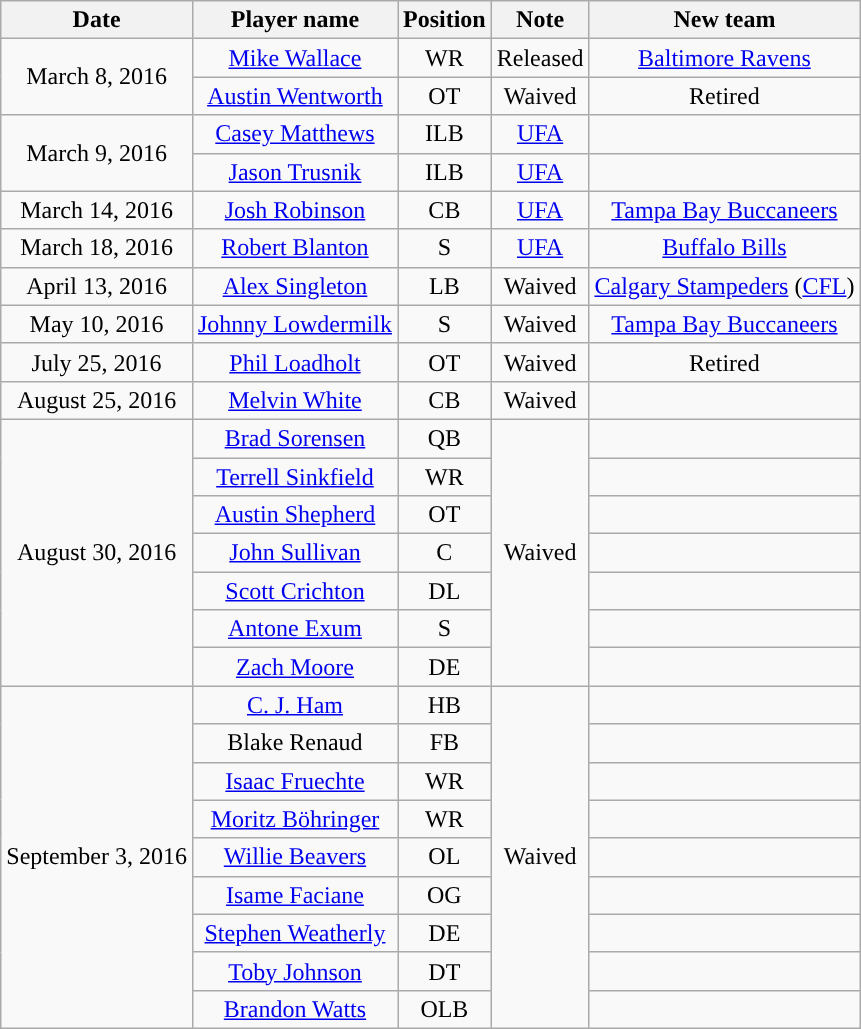<table class="wikitable" style="text-align:center">
<tr>
<th>Date</th>
<th>Player name</th>
<th>Position</th>
<th>Note</th>
<th>New team</th>
</tr>
<tr>
<td rowspan="2">March 8, 2016</td>
<td><a href='#'>Mike Wallace</a></td>
<td>WR</td>
<td>Released</td>
<td><a href='#'>Baltimore Ravens</a></td>
</tr>
<tr>
<td><a href='#'>Austin Wentworth</a></td>
<td>OT</td>
<td>Waived</td>
<td>Retired</td>
</tr>
<tr>
<td rowspan="2">March 9, 2016</td>
<td><a href='#'>Casey Matthews</a></td>
<td>ILB</td>
<td><a href='#'>UFA</a></td>
<td></td>
</tr>
<tr>
<td><a href='#'>Jason Trusnik</a></td>
<td>ILB</td>
<td><a href='#'>UFA</a></td>
<td></td>
</tr>
<tr>
<td>March 14, 2016</td>
<td><a href='#'>Josh Robinson</a></td>
<td>CB</td>
<td><a href='#'>UFA</a></td>
<td><a href='#'>Tampa Bay Buccaneers</a></td>
</tr>
<tr>
<td>March 18, 2016</td>
<td><a href='#'>Robert Blanton</a></td>
<td>S</td>
<td><a href='#'>UFA</a></td>
<td><a href='#'>Buffalo Bills</a></td>
</tr>
<tr>
<td>April 13, 2016</td>
<td><a href='#'>Alex Singleton</a></td>
<td>LB</td>
<td>Waived</td>
<td><a href='#'>Calgary Stampeders</a> (<a href='#'>CFL</a>)</td>
</tr>
<tr>
<td>May 10, 2016</td>
<td><a href='#'>Johnny Lowdermilk</a></td>
<td>S</td>
<td>Waived</td>
<td><a href='#'>Tampa Bay Buccaneers</a></td>
</tr>
<tr>
<td>July 25, 2016</td>
<td><a href='#'>Phil Loadholt</a></td>
<td>OT</td>
<td>Waived</td>
<td>Retired</td>
</tr>
<tr>
<td>August 25, 2016</td>
<td><a href='#'>Melvin White</a></td>
<td>CB</td>
<td>Waived</td>
<td></td>
</tr>
<tr>
<td rowspan="7">August 30, 2016</td>
<td><a href='#'>Brad Sorensen</a></td>
<td>QB</td>
<td rowspan="7">Waived</td>
<td></td>
</tr>
<tr>
<td><a href='#'>Terrell Sinkfield</a></td>
<td>WR</td>
<td></td>
</tr>
<tr>
<td><a href='#'>Austin Shepherd</a></td>
<td>OT</td>
<td></td>
</tr>
<tr>
<td><a href='#'>John Sullivan</a></td>
<td>C</td>
<td></td>
</tr>
<tr>
<td><a href='#'>Scott Crichton</a></td>
<td>DL</td>
<td></td>
</tr>
<tr>
<td><a href='#'>Antone Exum</a></td>
<td>S</td>
<td></td>
</tr>
<tr>
<td><a href='#'>Zach Moore</a></td>
<td>DE</td>
<td></td>
</tr>
<tr>
<td rowspan="9">September 3, 2016</td>
<td><a href='#'>C. J. Ham</a></td>
<td>HB</td>
<td rowspan="9">Waived</td>
<td></td>
</tr>
<tr>
<td>Blake Renaud</td>
<td>FB</td>
<td></td>
</tr>
<tr>
<td><a href='#'>Isaac Fruechte</a></td>
<td>WR</td>
<td></td>
</tr>
<tr>
<td><a href='#'>Moritz Böhringer</a></td>
<td>WR</td>
<td></td>
</tr>
<tr>
<td><a href='#'>Willie Beavers</a></td>
<td>OL</td>
<td></td>
</tr>
<tr>
<td><a href='#'>Isame Faciane</a></td>
<td>OG</td>
<td></td>
</tr>
<tr>
<td><a href='#'>Stephen Weatherly</a></td>
<td>DE</td>
<td></td>
</tr>
<tr>
<td><a href='#'>Toby Johnson</a></td>
<td>DT</td>
<td></td>
</tr>
<tr>
<td><a href='#'>Brandon Watts</a></td>
<td>OLB</td>
<td></td>
</tr>
</table>
